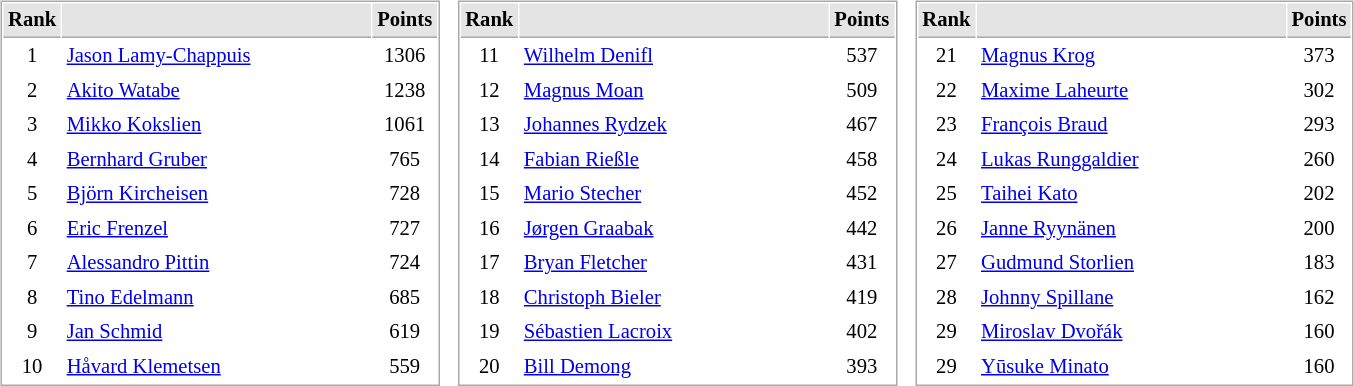<table border="0" cellspacing="10">
<tr>
<td valign=top><br><table cellspacing="1" cellpadding="3" style="border:1px solid #AAAAAA;font-size:86%">
<tr bgcolor="#E4E4E4">
<th style="border-bottom:1px solid #AAAAAA" width=10>Rank</th>
<th style="border-bottom:1px solid #AAAAAA" width=200></th>
<th style="border-bottom:1px solid #AAAAAA" width=20>Points</th>
</tr>
<tr align="center">
<td>1</td>
<td align="left"> <a href='#'>Jason Lamy-Chappuis</a></td>
<td>1306</td>
</tr>
<tr align="center">
<td>2</td>
<td align="left"> <a href='#'>Akito Watabe</a></td>
<td>1238</td>
</tr>
<tr align="center">
<td>3</td>
<td align="left"> <a href='#'>Mikko Kokslien</a></td>
<td>1061</td>
</tr>
<tr align="center">
<td>4</td>
<td align="left"> <a href='#'>Bernhard Gruber</a></td>
<td>765</td>
</tr>
<tr align="center">
<td>5</td>
<td align="left"> <a href='#'>Björn Kircheisen</a></td>
<td>728</td>
</tr>
<tr align="center">
<td>6</td>
<td align="left"> <a href='#'>Eric Frenzel</a></td>
<td>727</td>
</tr>
<tr align="center">
<td>7</td>
<td align="left"> <a href='#'>Alessandro Pittin</a></td>
<td>724</td>
</tr>
<tr align="center">
<td>8</td>
<td align="left"> <a href='#'>Tino Edelmann</a></td>
<td>685</td>
</tr>
<tr align="center">
<td>9</td>
<td align="left"> <a href='#'>Jan Schmid</a></td>
<td>619</td>
</tr>
<tr align="center">
<td>10</td>
<td align="left"> <a href='#'>Håvard Klemetsen</a></td>
<td>559</td>
</tr>
</table>
</td>
<td valign=top><br><table cellspacing="1" cellpadding="3" style="border:1px solid #AAAAAA;font-size:86%">
<tr bgcolor="#E4E4E4">
<th style="border-bottom:1px solid #AAAAAA" width=10>Rank</th>
<th style="border-bottom:1px solid #AAAAAA" width=200></th>
<th style="border-bottom:1px solid #AAAAAA" width=20>Points</th>
</tr>
<tr align="center">
<td>11</td>
<td align="left"> <a href='#'>Wilhelm Denifl</a></td>
<td>537</td>
</tr>
<tr align="center">
<td>12</td>
<td align="left"> <a href='#'>Magnus Moan</a></td>
<td>509</td>
</tr>
<tr align="center">
<td>13</td>
<td align="left"> <a href='#'>Johannes Rydzek</a></td>
<td>467</td>
</tr>
<tr align="center">
<td>14</td>
<td align="left"> <a href='#'>Fabian Rießle</a></td>
<td>458</td>
</tr>
<tr align="center">
<td>15</td>
<td align="left"> <a href='#'>Mario Stecher</a></td>
<td>452</td>
</tr>
<tr align="center">
<td>16</td>
<td align="left"> <a href='#'>Jørgen Graabak</a></td>
<td>442</td>
</tr>
<tr align="center">
<td>17</td>
<td align="left"> <a href='#'>Bryan Fletcher</a></td>
<td>431</td>
</tr>
<tr align="center">
<td>18</td>
<td align="left"> <a href='#'>Christoph Bieler</a></td>
<td>419</td>
</tr>
<tr align="center">
<td>19</td>
<td align="left"> <a href='#'>Sébastien Lacroix</a></td>
<td>402</td>
</tr>
<tr align="center">
<td>20</td>
<td align="left"> <a href='#'>Bill Demong</a></td>
<td>393</td>
</tr>
</table>
</td>
<td><br><table cellspacing="1" cellpadding="3" style="border:1px solid #AAAAAA;font-size:86%">
<tr bgcolor="#E4E4E4">
<th style="border-bottom:1px solid #AAAAAA" width=10>Rank</th>
<th style="border-bottom:1px solid #AAAAAA" width=200></th>
<th style="border-bottom:1px solid #AAAAAA" width=20>Points</th>
</tr>
<tr align="center">
<td>21</td>
<td align="left"> <a href='#'>Magnus Krog</a></td>
<td>373</td>
</tr>
<tr align="center">
<td>22</td>
<td align="left"> <a href='#'>Maxime Laheurte</a></td>
<td>302</td>
</tr>
<tr align="center">
<td>23</td>
<td align="left"> <a href='#'>François Braud</a></td>
<td>293</td>
</tr>
<tr align="center">
<td>24</td>
<td align="left"> <a href='#'>Lukas Runggaldier</a></td>
<td>260</td>
</tr>
<tr align="center">
<td>25</td>
<td align="left"> <a href='#'>Taihei Kato</a></td>
<td>202</td>
</tr>
<tr align="center">
<td>26</td>
<td align="left"> <a href='#'>Janne Ryynänen</a></td>
<td>200</td>
</tr>
<tr align="center">
<td>27</td>
<td align="left"> <a href='#'>Gudmund Storlien</a></td>
<td>183</td>
</tr>
<tr align="center">
<td>28</td>
<td align="left"> <a href='#'>Johnny Spillane</a></td>
<td>162</td>
</tr>
<tr align="center">
<td>29</td>
<td align="left"> <a href='#'>Miroslav Dvořák</a></td>
<td>160</td>
</tr>
<tr align="center">
<td>29</td>
<td align="left"> <a href='#'>Yūsuke Minato</a></td>
<td>160</td>
</tr>
</table>
</td>
</tr>
</table>
